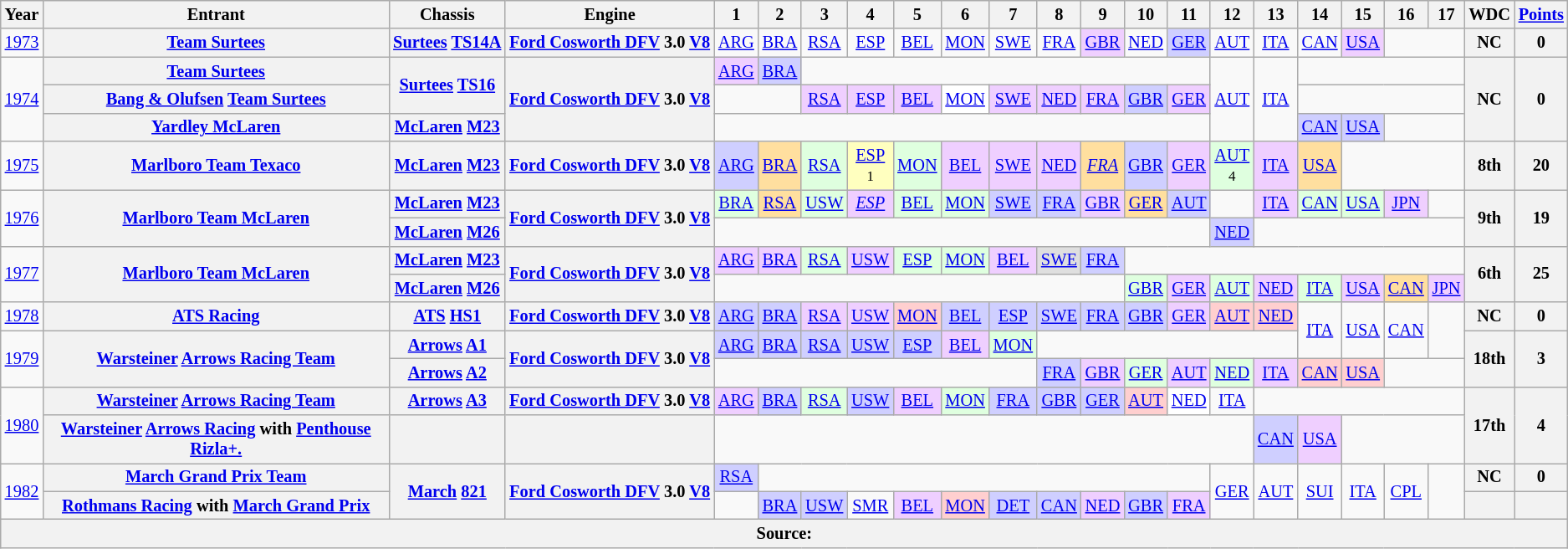<table class="wikitable" style="text-align:center; font-size:85%">
<tr>
<th>Year</th>
<th>Entrant</th>
<th>Chassis</th>
<th>Engine</th>
<th>1</th>
<th>2</th>
<th>3</th>
<th>4</th>
<th>5</th>
<th>6</th>
<th>7</th>
<th>8</th>
<th>9</th>
<th>10</th>
<th>11</th>
<th>12</th>
<th>13</th>
<th>14</th>
<th>15</th>
<th>16</th>
<th>17</th>
<th>WDC</th>
<th><a href='#'>Points</a></th>
</tr>
<tr>
<td><a href='#'>1973</a></td>
<th nowrap><a href='#'>Team Surtees</a></th>
<th nowrap><a href='#'>Surtees</a> <a href='#'>TS14A</a></th>
<th nowrap><a href='#'>Ford Cosworth DFV</a> 3.0 <a href='#'>V8</a></th>
<td><a href='#'>ARG</a></td>
<td><a href='#'>BRA</a></td>
<td><a href='#'>RSA</a></td>
<td><a href='#'>ESP</a></td>
<td><a href='#'>BEL</a></td>
<td><a href='#'>MON</a></td>
<td><a href='#'>SWE</a></td>
<td><a href='#'>FRA</a></td>
<td style="background:#EFCFFF;"><a href='#'>GBR</a><br></td>
<td><a href='#'>NED</a></td>
<td style="background:#CFCFFF;"><a href='#'>GER</a><br></td>
<td><a href='#'>AUT</a></td>
<td><a href='#'>ITA</a></td>
<td><a href='#'>CAN</a></td>
<td style="background:#EFCFFF;"><a href='#'>USA</a><br></td>
<td colspan=2></td>
<th>NC</th>
<th>0</th>
</tr>
<tr>
<td rowspan="3"><a href='#'>1974</a></td>
<th nowrap><a href='#'>Team Surtees</a></th>
<th rowspan="2" nowrap=""><a href='#'>Surtees</a> <a href='#'>TS16</a></th>
<th rowspan="3" nowrap=""><a href='#'>Ford Cosworth DFV</a> 3.0 <a href='#'>V8</a></th>
<td style="background:#EFCFFF;"><a href='#'>ARG</a><br></td>
<td style="background:#CFCFFF;"><a href='#'>BRA</a><br></td>
<td colspan="9"></td>
<td rowspan="3"><a href='#'>AUT</a></td>
<td rowspan="3"><a href='#'>ITA</a></td>
<td colspan=4></td>
<th rowspan="3">NC</th>
<th rowspan="3">0</th>
</tr>
<tr>
<th><a href='#'>Bang & Olufsen</a> <a href='#'>Team Surtees</a></th>
<td colspan="2"></td>
<td style="background:#EFCFFF;"><a href='#'>RSA</a><br></td>
<td style="background:#EFCFFF;"><a href='#'>ESP</a><br></td>
<td style="background:#EFCFFF;"><a href='#'>BEL</a><br></td>
<td style="background:#ffffff;"><a href='#'>MON</a><br></td>
<td style="background:#EFCFFF;"><a href='#'>SWE</a><br></td>
<td style="background:#EFCFFF;"><a href='#'>NED</a><br></td>
<td style="background:#EFCFFF;"><a href='#'>FRA</a><br></td>
<td style="background:#CFCFFF;"><a href='#'>GBR</a><br></td>
<td style="background:#EFCFFF;"><a href='#'>GER</a><br></td>
<td colspan="4"></td>
</tr>
<tr>
<th nowrap><a href='#'>Yardley McLaren</a></th>
<th nowrap><a href='#'>McLaren</a> <a href='#'>M23</a></th>
<td colspan="11"></td>
<td style="background:#CFCFFF;"><a href='#'>CAN</a><br></td>
<td style="background:#CFCFFF;"><a href='#'>USA</a><br></td>
<td colspan=2></td>
</tr>
<tr>
<td><a href='#'>1975</a></td>
<th nowrap><a href='#'>Marlboro Team Texaco</a></th>
<th nowrap><a href='#'>McLaren</a> <a href='#'>M23</a></th>
<th nowrap><a href='#'>Ford Cosworth DFV</a> 3.0 <a href='#'>V8</a></th>
<td style="background:#CFCFFF;"><a href='#'>ARG</a><br></td>
<td style="background:#FFDF9F;"><a href='#'>BRA</a><br></td>
<td style="background:#DFFFDF;"><a href='#'>RSA</a><br></td>
<td style="background:#FFFFBF;"><a href='#'>ESP</a><br><small>1</small></td>
<td style="background:#DFFFDF;"><a href='#'>MON</a><br></td>
<td style="background:#EFCFFF;"><a href='#'>BEL</a><br></td>
<td style="background:#EFCFFF;"><a href='#'>SWE</a><br></td>
<td style="background:#EFCFFF;"><a href='#'>NED</a><br></td>
<td style="background:#FFDF9F;"><em><a href='#'>FRA</a></em><br></td>
<td style="background:#CFCFFF;"><a href='#'>GBR</a><br></td>
<td style="background:#EFCFFF;"><a href='#'>GER</a><br></td>
<td style="background:#DFFFDF;"><a href='#'>AUT</a><br><small>4</small></td>
<td style="background:#EFCFFF;"><a href='#'>ITA</a><br></td>
<td style="background:#FFDF9F;"><a href='#'>USA</a><br></td>
<td colspan=3></td>
<th>8th</th>
<th>20</th>
</tr>
<tr>
<td rowspan=2><a href='#'>1976</a></td>
<th rowspan=2 nowrap><a href='#'>Marlboro Team McLaren</a></th>
<th nowrap><a href='#'>McLaren</a> <a href='#'>M23</a></th>
<th rowspan=2 nowrap><a href='#'>Ford Cosworth DFV</a> 3.0 <a href='#'>V8</a></th>
<td style="background:#DFFFDF;"><a href='#'>BRA</a><br></td>
<td style="background:#FFDF9F;"><a href='#'>RSA</a><br></td>
<td style="background:#DFFFDF;"><a href='#'>USW</a><br></td>
<td style="background:#EFCFFF;"><em><a href='#'>ESP</a></em><br></td>
<td style="background:#DFFFDF;"><a href='#'>BEL</a><br></td>
<td style="background:#DFFFDF;"><a href='#'>MON</a><br></td>
<td style="background:#CFCFFF;"><a href='#'>SWE</a><br></td>
<td style="background:#CFCFFF;"><a href='#'>FRA</a><br></td>
<td style="background:#EFCFFF;"><a href='#'>GBR</a><br></td>
<td style="background:#FFDF9F;"><a href='#'>GER</a><br></td>
<td style="background:#CFCFFF;"><a href='#'>AUT</a><br></td>
<td></td>
<td style="background:#EFCFFF;"><a href='#'>ITA</a><br></td>
<td style="background:#DFFFDF;"><a href='#'>CAN</a><br></td>
<td style="background:#DFFFDF;"><a href='#'>USA</a><br></td>
<td style="background:#EFCFFF;"><a href='#'>JPN</a><br></td>
<td></td>
<th rowspan=2>9th</th>
<th rowspan=2>19</th>
</tr>
<tr>
<th nowrap><a href='#'>McLaren</a> <a href='#'>M26</a></th>
<td colspan=11></td>
<td style="background:#CFCFFF;"><a href='#'>NED</a><br></td>
<td colspan=5></td>
</tr>
<tr>
<td rowspan=2><a href='#'>1977</a></td>
<th rowspan=2 nowrap><a href='#'>Marlboro Team McLaren</a></th>
<th nowrap><a href='#'>McLaren</a> <a href='#'>M23</a></th>
<th rowspan=2 nowrap><a href='#'>Ford Cosworth DFV</a> 3.0 <a href='#'>V8</a></th>
<td style="background:#EFCFFF;"><a href='#'>ARG</a><br></td>
<td style="background:#EFCFFF;"><a href='#'>BRA</a><br></td>
<td style="background:#DFFFDF;"><a href='#'>RSA</a><br></td>
<td style="background:#EFCFFF;"><a href='#'>USW</a><br></td>
<td style="background:#DFFFDF;"><a href='#'>ESP</a><br></td>
<td style="background:#DFFFDF;"><a href='#'>MON</a><br></td>
<td style="background:#EFCFFF;"><a href='#'>BEL</a><br></td>
<td style="background:#DFDFDF;"><a href='#'>SWE</a><br></td>
<td style="background:#CFCFFF;"><a href='#'>FRA</a><br></td>
<td colspan=8></td>
<th rowspan=2>6th</th>
<th rowspan=2>25</th>
</tr>
<tr>
<th nowrap><a href='#'>McLaren</a> <a href='#'>M26</a></th>
<td colspan=9></td>
<td style="background:#DFFFDF;"><a href='#'>GBR</a><br></td>
<td style="background:#EFCFFF;"><a href='#'>GER</a><br></td>
<td style="background:#DFFFDF;"><a href='#'>AUT</a><br></td>
<td style="background:#EFCFFF;"><a href='#'>NED</a><br></td>
<td style="background:#DFFFDF;"><a href='#'>ITA</a><br></td>
<td style="background:#EFCFFF;"><a href='#'>USA</a><br></td>
<td style="background:#FFDF9F;"><a href='#'>CAN</a><br></td>
<td style="background:#EFCFFF;"><a href='#'>JPN</a><br></td>
</tr>
<tr>
<td><a href='#'>1978</a></td>
<th nowrap><a href='#'>ATS Racing</a></th>
<th nowrap><a href='#'>ATS</a> <a href='#'>HS1</a></th>
<th nowrap><a href='#'>Ford Cosworth DFV</a> 3.0 <a href='#'>V8</a></th>
<td style="background:#CFCFFF;"><a href='#'>ARG</a><br></td>
<td style="background:#CFCFFF;"><a href='#'>BRA</a><br></td>
<td style="background:#EFCFFF;"><a href='#'>RSA</a><br></td>
<td style="background:#EFCFFF;"><a href='#'>USW</a><br></td>
<td style="background:#FFCFCF;"><a href='#'>MON</a><br></td>
<td style="background:#CFCFFF;"><a href='#'>BEL</a><br></td>
<td style="background:#CFCFFF;"><a href='#'>ESP</a><br></td>
<td style="background:#CFCFFF;"><a href='#'>SWE</a><br></td>
<td style="background:#CFCFFF;"><a href='#'>FRA</a><br></td>
<td style="background:#CFCFFF;"><a href='#'>GBR</a><br></td>
<td style="background:#EFCFFF;"><a href='#'>GER</a><br></td>
<td style="background:#FFCFCF;"><a href='#'>AUT</a><br></td>
<td style="background:#FFCFCF;"><a href='#'>NED</a><br></td>
<td rowspan="2"><a href='#'>ITA</a></td>
<td rowspan="2"><a href='#'>USA</a></td>
<td rowspan="2"><a href='#'>CAN</a></td>
<td rowspan="2"></td>
<th>NC</th>
<th>0</th>
</tr>
<tr>
<td rowspan=2><a href='#'>1979</a></td>
<th rowspan=2 nowrap><a href='#'>Warsteiner</a> <a href='#'>Arrows Racing Team</a></th>
<th nowrap><a href='#'>Arrows</a> <a href='#'>A1</a></th>
<th rowspan=2 nowrap><a href='#'>Ford Cosworth DFV</a> 3.0 <a href='#'>V8</a></th>
<td style="background:#CFCFFF;"><a href='#'>ARG</a><br></td>
<td style="background:#CFCFFF;"><a href='#'>BRA</a><br></td>
<td style="background:#CFCFFF;"><a href='#'>RSA</a><br></td>
<td style="background:#CFCFFF;"><a href='#'>USW</a><br></td>
<td style="background:#CFCFFF;"><a href='#'>ESP</a><br></td>
<td style="background:#EFCFFF;"><a href='#'>BEL</a><br></td>
<td style="background:#DFFFDF;"><a href='#'>MON</a><br></td>
<td colspan="6"></td>
<th rowspan=2>18th</th>
<th rowspan=2>3</th>
</tr>
<tr>
<th nowrap><a href='#'>Arrows</a> <a href='#'>A2</a></th>
<td colspan=7></td>
<td style="background:#CFCFFF;"><a href='#'>FRA</a><br></td>
<td style="background:#EFCFFF;"><a href='#'>GBR</a><br></td>
<td style="background:#DFFFDF;"><a href='#'>GER</a><br></td>
<td style="background:#EFCFFF;"><a href='#'>AUT</a><br></td>
<td style="background:#DFFFDF;"><a href='#'>NED</a><br></td>
<td style="background:#EFCFFF;"><a href='#'>ITA</a><br></td>
<td style="background:#FFCFCF;"><a href='#'>CAN</a><br></td>
<td style="background:#FFCFCF;"><a href='#'>USA</a><br></td>
<td colspan=2></td>
</tr>
<tr>
<td rowspan="2"><a href='#'>1980</a></td>
<th nowrap><a href='#'>Warsteiner</a> <a href='#'>Arrows Racing Team</a></th>
<th nowrap><a href='#'>Arrows</a> <a href='#'>A3</a></th>
<th nowrap><a href='#'>Ford Cosworth DFV</a> 3.0 <a href='#'>V8</a></th>
<td style="background:#EFCFFF;"><a href='#'>ARG</a><br></td>
<td style="background:#CFCFFF;"><a href='#'>BRA</a><br></td>
<td style="background:#DFFFDF;"><a href='#'>RSA</a><br></td>
<td style="background:#CFCFFF;"><a href='#'>USW</a><br></td>
<td style="background:#EFCFFF;"><a href='#'>BEL</a><br></td>
<td style="background:#DFFFDF;"><a href='#'>MON</a><br></td>
<td style="background:#CFCFFF;"><a href='#'>FRA</a><br></td>
<td style="background:#CFCFFF;"><a href='#'>GBR</a><br></td>
<td style="background:#CFCFFF;"><a href='#'>GER</a><br></td>
<td style="background:#FFCFCF;"><a href='#'>AUT</a><br></td>
<td style="background:#FFFFFF;"><a href='#'>NED</a><br></td>
<td><a href='#'>ITA</a></td>
<td colspan="5"></td>
<th rowspan="2">17th</th>
<th rowspan="2">4</th>
</tr>
<tr>
<th><a href='#'>Warsteiner</a> <a href='#'>Arrows Racing</a> with <a href='#'>Penthouse</a> <a href='#'>Rizla+.</a></th>
<th></th>
<th></th>
<td colspan="12"></td>
<td style="background:#CFCFFF;"><a href='#'>CAN</a><br></td>
<td style="background:#EFCFFF;"><a href='#'>USA</a><br></td>
<td colspan="3"></td>
</tr>
<tr>
<td rowspan="2"><a href='#'>1982</a></td>
<th nowrap=""><a href='#'>March Grand Prix Team</a></th>
<th rowspan="2" nowrap=""><a href='#'>March</a> <a href='#'>821</a></th>
<th rowspan="2" nowrap=""><a href='#'>Ford Cosworth DFV</a> 3.0 <a href='#'>V8</a></th>
<td style="background:#CFCFFF;"><a href='#'>RSA</a><br></td>
<td colspan="10"></td>
<td rowspan="2"><a href='#'>GER</a></td>
<td rowspan="2"><a href='#'>AUT</a></td>
<td rowspan="2"><a href='#'>SUI</a></td>
<td rowspan="2"><a href='#'>ITA</a></td>
<td rowspan="2"><a href='#'>CPL</a></td>
<td rowspan="2"></td>
<th>NC</th>
<th>0</th>
</tr>
<tr>
<th><a href='#'>Rothmans Racing</a> with <a href='#'>March Grand Prix</a></th>
<td></td>
<td style="background:#CFCFFF;"><a href='#'>BRA</a><br></td>
<td style="background:#CFCFFF;"><a href='#'>USW</a><br></td>
<td><a href='#'>SMR</a></td>
<td style="background:#EFCFFF;"><a href='#'>BEL</a><br></td>
<td style="background:#FFCFCF;"><a href='#'>MON</a><br></td>
<td style="background:#CFCFFF;"><a href='#'>DET</a><br></td>
<td style="background:#CFCFFF;"><a href='#'>CAN</a><br></td>
<td style="background:#EFCFFF;"><a href='#'>NED</a><br></td>
<td style="background:#CFCFFF;"><a href='#'>GBR</a><br></td>
<td style="background:#EFCFFF;"><a href='#'>FRA</a><br></td>
<th></th>
<th></th>
</tr>
<tr>
<th colspan="23">Source:</th>
</tr>
</table>
